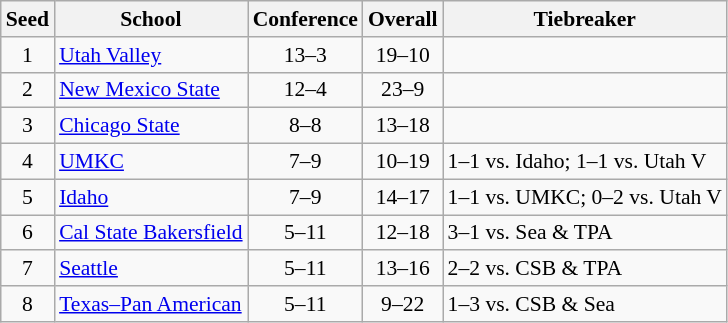<table class="wikitable" style="white-space:nowrap; font-size:90%;text-align:center">
<tr>
<th>Seed</th>
<th>School</th>
<th>Conference</th>
<th>Overall</th>
<th>Tiebreaker</th>
</tr>
<tr>
<td>1</td>
<td align=left><a href='#'>Utah Valley</a></td>
<td>13–3</td>
<td>19–10</td>
<td></td>
</tr>
<tr>
<td>2</td>
<td align=left><a href='#'>New Mexico State</a></td>
<td>12–4</td>
<td>23–9</td>
<td></td>
</tr>
<tr>
<td>3</td>
<td align=left><a href='#'>Chicago State</a></td>
<td>8–8</td>
<td>13–18</td>
<td></td>
</tr>
<tr>
<td>4</td>
<td align=left><a href='#'>UMKC</a></td>
<td>7–9</td>
<td>10–19</td>
<td align=left>1–1 vs. Idaho; 1–1 vs. Utah V</td>
</tr>
<tr>
<td>5</td>
<td align=left><a href='#'>Idaho</a></td>
<td>7–9</td>
<td>14–17</td>
<td align=left>1–1 vs. UMKC; 0–2 vs. Utah V</td>
</tr>
<tr>
<td>6</td>
<td align=left><a href='#'>Cal State Bakersfield</a></td>
<td>5–11</td>
<td>12–18</td>
<td align=left>3–1 vs. Sea & TPA</td>
</tr>
<tr>
<td>7</td>
<td align=left><a href='#'>Seattle</a></td>
<td>5–11</td>
<td>13–16</td>
<td align=left>2–2 vs. CSB & TPA</td>
</tr>
<tr>
<td>8</td>
<td align=left><a href='#'>Texas–Pan American</a></td>
<td>5–11</td>
<td>9–22</td>
<td align=left>1–3 vs. CSB & Sea</td>
</tr>
</table>
